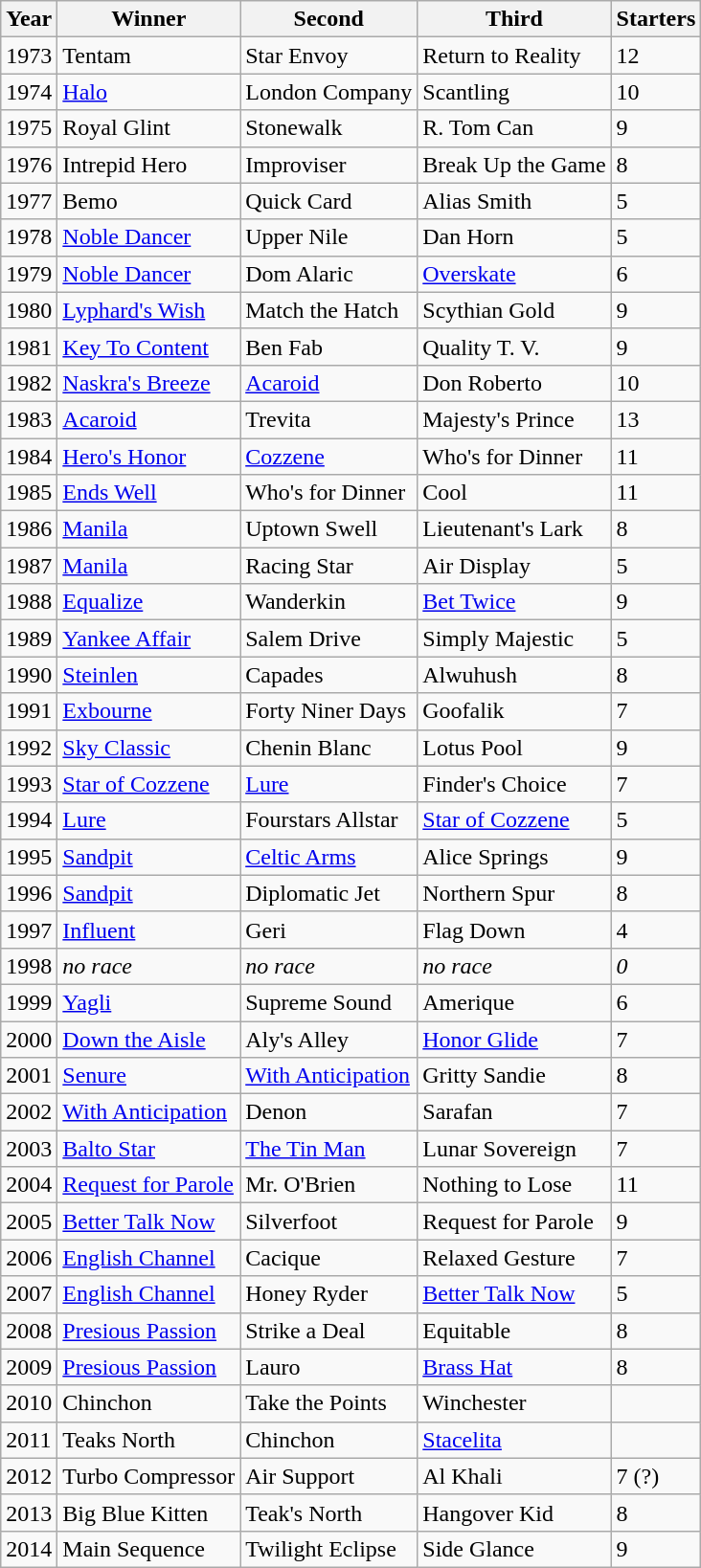<table class="wikitable">
<tr>
<th>Year</th>
<th>Winner</th>
<th>Second</th>
<th>Third</th>
<th>Starters</th>
</tr>
<tr>
<td>1973</td>
<td>Tentam</td>
<td>Star Envoy</td>
<td>Return to Reality</td>
<td>12</td>
</tr>
<tr>
<td>1974</td>
<td><a href='#'> Halo</a></td>
<td>London Company</td>
<td>Scantling</td>
<td>10</td>
</tr>
<tr>
<td>1975</td>
<td>Royal Glint</td>
<td>Stonewalk</td>
<td>R. Tom Can</td>
<td>9</td>
</tr>
<tr>
<td>1976</td>
<td>Intrepid Hero</td>
<td>Improviser</td>
<td>Break Up the Game</td>
<td>8</td>
</tr>
<tr>
<td>1977</td>
<td>Bemo</td>
<td>Quick Card</td>
<td>Alias Smith</td>
<td>5</td>
</tr>
<tr>
<td>1978</td>
<td><a href='#'>Noble Dancer</a></td>
<td>Upper Nile</td>
<td>Dan Horn</td>
<td>5</td>
</tr>
<tr>
<td>1979</td>
<td><a href='#'>Noble Dancer</a></td>
<td>Dom Alaric</td>
<td><a href='#'>Overskate</a></td>
<td>6</td>
</tr>
<tr>
<td>1980</td>
<td><a href='#'>Lyphard's Wish</a></td>
<td>Match the Hatch</td>
<td>Scythian Gold</td>
<td>9</td>
</tr>
<tr>
<td>1981</td>
<td><a href='#'>Key To Content</a></td>
<td>Ben Fab</td>
<td>Quality T. V.</td>
<td>9</td>
</tr>
<tr>
<td>1982</td>
<td><a href='#'>Naskra's Breeze</a></td>
<td><a href='#'>Acaroid</a></td>
<td>Don Roberto</td>
<td>10</td>
</tr>
<tr>
<td>1983</td>
<td><a href='#'>Acaroid</a></td>
<td>Trevita</td>
<td>Majesty's Prince</td>
<td>13</td>
</tr>
<tr>
<td>1984</td>
<td><a href='#'>Hero's Honor</a></td>
<td><a href='#'>Cozzene</a></td>
<td>Who's for Dinner</td>
<td>11</td>
</tr>
<tr>
<td>1985</td>
<td><a href='#'>Ends Well</a></td>
<td>Who's for Dinner</td>
<td>Cool</td>
<td>11</td>
</tr>
<tr>
<td>1986</td>
<td><a href='#'> Manila</a></td>
<td>Uptown Swell</td>
<td>Lieutenant's Lark</td>
<td>8</td>
</tr>
<tr>
<td>1987</td>
<td><a href='#'> Manila</a></td>
<td>Racing Star</td>
<td>Air Display</td>
<td>5</td>
</tr>
<tr>
<td>1988</td>
<td><a href='#'> Equalize</a></td>
<td>Wanderkin</td>
<td><a href='#'>Bet Twice</a></td>
<td>9</td>
</tr>
<tr>
<td>1989</td>
<td><a href='#'>Yankee Affair</a></td>
<td>Salem Drive</td>
<td>Simply Majestic</td>
<td>5</td>
</tr>
<tr>
<td>1990</td>
<td><a href='#'> Steinlen</a></td>
<td>Capades</td>
<td>Alwuhush</td>
<td>8</td>
</tr>
<tr>
<td>1991</td>
<td><a href='#'> Exbourne</a></td>
<td>Forty Niner Days</td>
<td>Goofalik</td>
<td>7</td>
</tr>
<tr>
<td>1992</td>
<td><a href='#'>Sky Classic</a></td>
<td>Chenin Blanc</td>
<td>Lotus Pool</td>
<td>9</td>
</tr>
<tr>
<td>1993</td>
<td><a href='#'>Star of Cozzene</a></td>
<td><a href='#'> Lure</a></td>
<td>Finder's Choice</td>
<td>7</td>
</tr>
<tr>
<td>1994</td>
<td><a href='#'> Lure</a></td>
<td>Fourstars Allstar</td>
<td><a href='#'>Star of Cozzene</a></td>
<td>5</td>
</tr>
<tr>
<td>1995</td>
<td><a href='#'> Sandpit</a></td>
<td><a href='#'>Celtic Arms</a></td>
<td>Alice Springs</td>
<td>9</td>
</tr>
<tr>
<td>1996</td>
<td><a href='#'> Sandpit</a></td>
<td>Diplomatic Jet</td>
<td>Northern Spur</td>
<td>8</td>
</tr>
<tr>
<td>1997</td>
<td><a href='#'>Influent</a></td>
<td>Geri</td>
<td>Flag Down</td>
<td>4</td>
</tr>
<tr>
<td>1998</td>
<td><em>no race</em></td>
<td><em>no race</em></td>
<td><em>no race</em></td>
<td><em>0</em></td>
</tr>
<tr>
<td>1999</td>
<td><a href='#'> Yagli</a></td>
<td>Supreme Sound</td>
<td>Amerique</td>
<td>6</td>
</tr>
<tr>
<td>2000</td>
<td><a href='#'> Down the Aisle</a></td>
<td>Aly's Alley</td>
<td><a href='#'>Honor Glide</a></td>
<td>7</td>
</tr>
<tr>
<td>2001</td>
<td><a href='#'>Senure</a></td>
<td><a href='#'>With Anticipation</a></td>
<td>Gritty Sandie</td>
<td>8</td>
</tr>
<tr>
<td>2002</td>
<td><a href='#'>With Anticipation</a></td>
<td>Denon</td>
<td>Sarafan</td>
<td>7</td>
</tr>
<tr>
<td>2003</td>
<td><a href='#'>Balto Star</a></td>
<td><a href='#'> The Tin Man</a></td>
<td>Lunar Sovereign</td>
<td>7</td>
</tr>
<tr>
<td>2004</td>
<td><a href='#'>Request for Parole</a></td>
<td>Mr. O'Brien</td>
<td>Nothing to Lose</td>
<td>11</td>
</tr>
<tr>
<td>2005</td>
<td><a href='#'>Better Talk Now</a></td>
<td>Silverfoot</td>
<td>Request for Parole</td>
<td>9</td>
</tr>
<tr>
<td>2006</td>
<td><a href='#'> English Channel</a></td>
<td>Cacique</td>
<td>Relaxed Gesture</td>
<td>7</td>
</tr>
<tr>
<td>2007</td>
<td><a href='#'> English Channel</a></td>
<td>Honey Ryder</td>
<td><a href='#'>Better Talk Now</a></td>
<td>5</td>
</tr>
<tr>
<td>2008</td>
<td><a href='#'>Presious Passion</a></td>
<td>Strike a Deal</td>
<td>Equitable</td>
<td>8</td>
</tr>
<tr>
<td>2009</td>
<td><a href='#'>Presious Passion</a></td>
<td>Lauro</td>
<td><a href='#'>Brass Hat</a></td>
<td>8</td>
</tr>
<tr>
<td>2010</td>
<td>Chinchon</td>
<td>Take the Points</td>
<td>Winchester</td>
<td></td>
</tr>
<tr>
<td>2011</td>
<td>Teaks North</td>
<td>Chinchon</td>
<td><a href='#'>Stacelita</a></td>
<td></td>
</tr>
<tr>
<td>2012</td>
<td>Turbo Compressor</td>
<td>Air Support</td>
<td>Al Khali</td>
<td>7 (?)</td>
</tr>
<tr>
<td>2013</td>
<td>Big Blue Kitten</td>
<td>Teak's North</td>
<td>Hangover Kid</td>
<td>8</td>
</tr>
<tr>
<td>2014</td>
<td>Main Sequence</td>
<td>Twilight Eclipse</td>
<td>Side Glance</td>
<td>9</td>
</tr>
</table>
